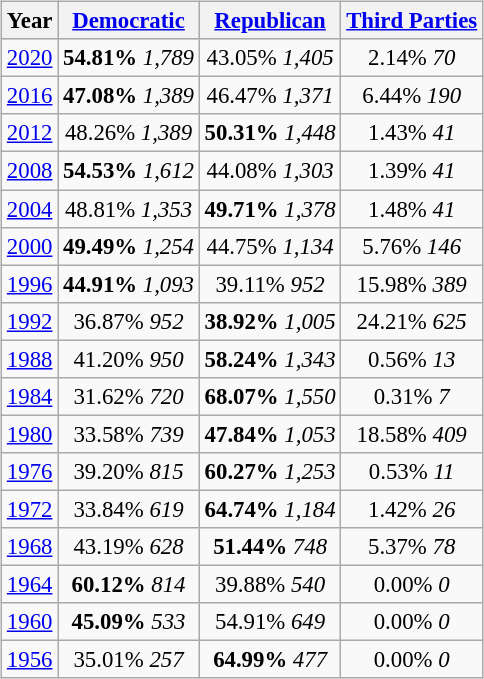<table class="wikitable"  style="float:right; margin:1em; font-size:95%;">
<tr style="background:lightgrey;">
<th>Year</th>
<th><a href='#'>Democratic</a></th>
<th><a href='#'>Republican</a></th>
<th><a href='#'>Third Parties</a></th>
</tr>
<tr>
<td align="center" ><a href='#'>2020</a></td>
<td align="center" ><strong>54.81%</strong> <em>1,789</em></td>
<td align="center" >43.05% <em>1,405</em></td>
<td align="center" >2.14% <em>70</em></td>
</tr>
<tr>
<td align="center" ><a href='#'>2016</a></td>
<td align="center" ><strong>47.08%</strong> <em>1,389</em></td>
<td align="center" >46.47% <em>1,371</em></td>
<td align="center" >6.44% <em>190</em></td>
</tr>
<tr>
<td align="center" ><a href='#'>2012</a></td>
<td align="center" >48.26% <em>1,389</em></td>
<td align="center" ><strong>50.31%</strong> <em>1,448</em></td>
<td align="center" >1.43% <em>41</em></td>
</tr>
<tr>
<td align="center" ><a href='#'>2008</a></td>
<td align="center" ><strong>54.53%</strong> <em>1,612</em></td>
<td align="center" >44.08% <em>1,303</em></td>
<td align="center" >1.39% <em>41</em></td>
</tr>
<tr>
<td align="center" ><a href='#'>2004</a></td>
<td align="center" >48.81% <em>1,353</em></td>
<td align="center" ><strong>49.71%</strong> <em>1,378</em></td>
<td align="center" >1.48% <em>41</em></td>
</tr>
<tr>
<td align="center" ><a href='#'>2000</a></td>
<td align="center" ><strong>49.49%</strong> <em>1,254</em></td>
<td align="center" >44.75% <em>1,134</em></td>
<td align="center" >5.76% <em>146</em></td>
</tr>
<tr>
<td align="center" ><a href='#'>1996</a></td>
<td align="center" ><strong>44.91%</strong> <em>1,093</em></td>
<td align="center" >39.11% <em>952</em></td>
<td align="center" >15.98% <em>389</em></td>
</tr>
<tr>
<td align="center" ><a href='#'>1992</a></td>
<td align="center" >36.87% <em>952</em></td>
<td align="center" ><strong>38.92%</strong> <em>1,005</em></td>
<td align="center" >24.21% <em>625</em></td>
</tr>
<tr>
<td align="center" ><a href='#'>1988</a></td>
<td align="center" >41.20% <em>950</em></td>
<td align="center" ><strong>58.24%</strong> <em>1,343</em></td>
<td align="center" >0.56% <em>13</em></td>
</tr>
<tr>
<td align="center" ><a href='#'>1984</a></td>
<td align="center" >31.62% <em>720</em></td>
<td align="center" ><strong>68.07%</strong> <em>1,550</em></td>
<td align="center" >0.31% <em>7</em></td>
</tr>
<tr>
<td align="center" ><a href='#'>1980</a></td>
<td align="center" >33.58% <em>739</em></td>
<td align="center" ><strong>47.84%</strong> <em>1,053</em></td>
<td align="center" >18.58% <em>409</em></td>
</tr>
<tr>
<td align="center" ><a href='#'>1976</a></td>
<td align="center" >39.20% <em>815</em></td>
<td align="center" ><strong>60.27%</strong> <em>1,253</em></td>
<td align="center" >0.53% <em>11</em></td>
</tr>
<tr>
<td align="center" ><a href='#'>1972</a></td>
<td align="center" >33.84% <em>619</em></td>
<td align="center" ><strong>64.74%</strong> <em>1,184</em></td>
<td align="center" >1.42% <em>26</em></td>
</tr>
<tr>
<td align="center" ><a href='#'>1968</a></td>
<td align="center" >43.19% <em>628</em></td>
<td align="center" ><strong>51.44%</strong> <em>748</em></td>
<td align="center" >5.37% <em>78</em></td>
</tr>
<tr>
<td align="center" ><a href='#'>1964</a></td>
<td align="center" ><strong>60.12%</strong> <em>814</em></td>
<td align="center" >39.88% <em>540</em></td>
<td align="center" >0.00% <em>0</em></td>
</tr>
<tr>
<td align="center" ><a href='#'>1960</a></td>
<td align="center" ><strong>45.09%</strong> <em>533</em></td>
<td align="center" >54.91% <em>649</em></td>
<td align="center" >0.00% <em>0</em></td>
</tr>
<tr>
<td align="center" ><a href='#'>1956</a></td>
<td align="center" >35.01% <em>257</em></td>
<td align="center" ><strong>64.99%</strong> <em>477</em></td>
<td align="center" >0.00% <em>0</em></td>
</tr>
</table>
